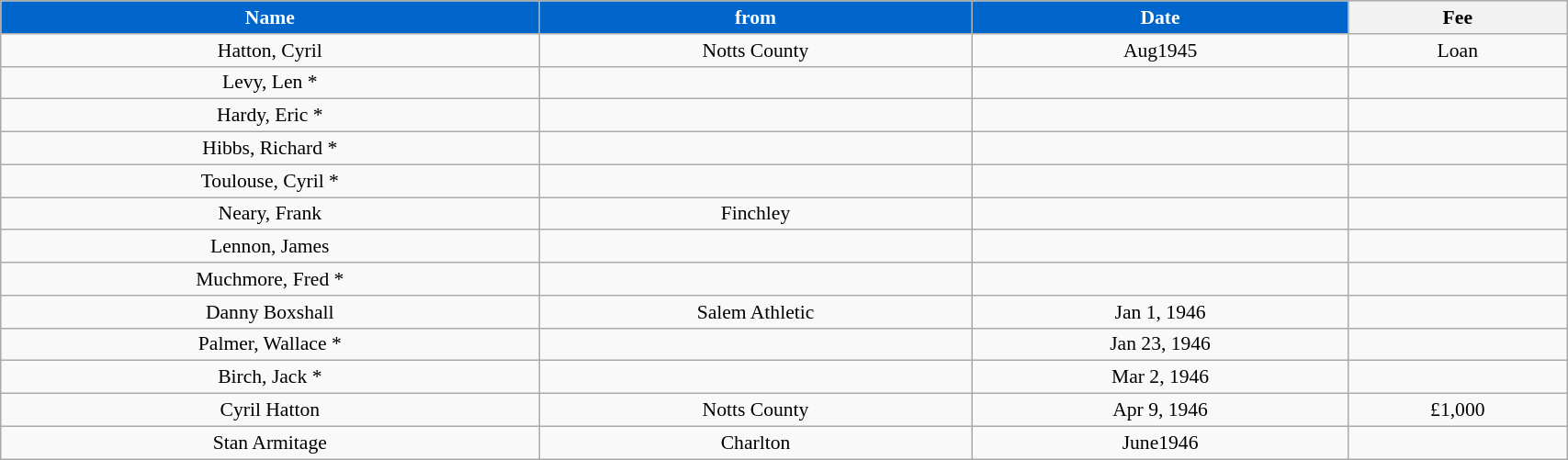<table class="wikitable" style="text-align:center; font-size:90%; width:90%;">
<tr>
<th style="background:#0066CC; color:#FFFFFF; text-align:center;"><strong>Name</strong></th>
<th style="background:#0066CC; color:#FFFFFF; text-align:center;">from</th>
<th style="background:#0066CC; color:#FFFFFF; text-align:center;">Date</th>
<th>Fee</th>
</tr>
<tr>
<td>Hatton, Cyril</td>
<td>Notts County</td>
<td>Aug1945</td>
<td>Loan</td>
</tr>
<tr>
<td>Levy, Len *</td>
<td></td>
<td></td>
<td></td>
</tr>
<tr>
<td>Hardy, Eric *</td>
<td></td>
<td></td>
<td></td>
</tr>
<tr>
<td>Hibbs, Richard *</td>
<td></td>
<td></td>
<td></td>
</tr>
<tr>
<td>Toulouse, Cyril *</td>
<td></td>
<td></td>
<td></td>
</tr>
<tr>
<td>Neary, Frank</td>
<td>Finchley</td>
<td></td>
<td></td>
</tr>
<tr>
<td>Lennon, James</td>
<td></td>
<td></td>
<td></td>
</tr>
<tr>
<td>Muchmore, Fred *</td>
<td></td>
<td></td>
<td></td>
</tr>
<tr>
<td>Danny Boxshall</td>
<td>Salem Athletic</td>
<td>Jan 1, 1946</td>
<td></td>
</tr>
<tr>
<td>Palmer, Wallace *</td>
<td></td>
<td>Jan 23, 1946</td>
<td></td>
</tr>
<tr>
<td>Birch, Jack *</td>
<td></td>
<td>Mar 2, 1946</td>
<td></td>
</tr>
<tr>
<td>Cyril Hatton</td>
<td>Notts County</td>
<td>Apr 9, 1946</td>
<td>£1,000</td>
</tr>
<tr>
<td>Stan Armitage</td>
<td>Charlton</td>
<td>June1946</td>
<td></td>
</tr>
</table>
